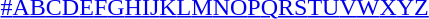<table id="toc" class="toc" summary="Class">
<tr>
<th></th>
</tr>
<tr>
<td style="text-align:center;"><a href='#'>#</a><a href='#'>A</a><a href='#'>B</a><a href='#'>C</a><a href='#'>D</a><a href='#'>E</a><a href='#'>F</a><a href='#'>G</a><a href='#'>H</a><a href='#'>I</a><a href='#'>J</a><a href='#'>K</a><a href='#'>L</a><a href='#'>M</a><a href='#'>N</a><a href='#'>O</a><a href='#'>P</a><a href='#'>Q</a><a href='#'>R</a><a href='#'>S</a><a href='#'>T</a><a href='#'>U</a><a href='#'>V</a><a href='#'>W</a><a href='#'>X</a><a href='#'>Y</a><a href='#'>Z</a></td>
</tr>
</table>
